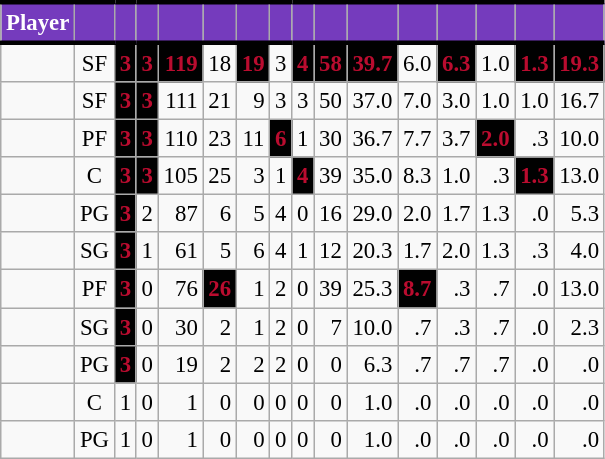<table class="wikitable sortable" style="font-size: 95%; text-align:right;">
<tr>
<th style="background:#753BBD; color:#FFFFFF; border-top:#010101 3px solid; border-bottom:#010101 3px solid;">Player</th>
<th style="background:#753BBD; color:#FFFFFF; border-top:#010101 3px solid; border-bottom:#010101 3px solid;"></th>
<th style="background:#753BBD; color:#FFFFFF; border-top:#010101 3px solid; border-bottom:#010101 3px solid;"></th>
<th style="background:#753BBD; color:#FFFFFF; border-top:#010101 3px solid; border-bottom:#010101 3px solid;"></th>
<th style="background:#753BBD; color:#FFFFFF; border-top:#010101 3px solid; border-bottom:#010101 3px solid;"></th>
<th style="background:#753BBD; color:#FFFFFF; border-top:#010101 3px solid; border-bottom:#010101 3px solid;"></th>
<th style="background:#753BBD; color:#FFFFFF; border-top:#010101 3px solid; border-bottom:#010101 3px solid;"></th>
<th style="background:#753BBD; color:#FFFFFF; border-top:#010101 3px solid; border-bottom:#010101 3px solid;"></th>
<th style="background:#753BBD; color:#FFFFFF; border-top:#010101 3px solid; border-bottom:#010101 3px solid;"></th>
<th style="background:#753BBD; color:#FFFFFF; border-top:#010101 3px solid; border-bottom:#010101 3px solid;"></th>
<th style="background:#753BBD; color:#FFFFFF; border-top:#010101 3px solid; border-bottom:#010101 3px solid;"></th>
<th style="background:#753BBD; color:#FFFFFF; border-top:#010101 3px solid; border-bottom:#010101 3px solid;"></th>
<th style="background:#753BBD; color:#FFFFFF; border-top:#010101 3px solid; border-bottom:#010101 3px solid;"></th>
<th style="background:#753BBD; color:#FFFFFF; border-top:#010101 3px solid; border-bottom:#010101 3px solid;"></th>
<th style="background:#753BBD; color:#FFFFFF; border-top:#010101 3px solid; border-bottom:#010101 3px solid;"></th>
<th style="background:#753BBD; color:#FFFFFF; border-top:#010101 3px solid; border-bottom:#010101 3px solid;"></th>
</tr>
<tr>
<td style="text-align:left;"></td>
<td style="text-align:center;">SF</td>
<td style="background:#010101; color:#BA0C2F;"><strong>3</strong></td>
<td style="background:#010101; color:#BA0C2F;"><strong>3</strong></td>
<td style="background:#010101; color:#BA0C2F;"><strong>119</strong></td>
<td>18</td>
<td style="background:#010101; color:#BA0C2F;"><strong>19</strong></td>
<td>3</td>
<td style="background:#010101; color:#BA0C2F;"><strong>4</strong></td>
<td style="background:#010101; color:#BA0C2F;"><strong>58</strong></td>
<td style="background:#010101; color:#BA0C2F;"><strong>39.7</strong></td>
<td>6.0</td>
<td style="background:#010101; color:#BA0C2F;"><strong>6.3</strong></td>
<td>1.0</td>
<td style="background:#010101; color:#BA0C2F;"><strong>1.3</strong></td>
<td style="background:#010101; color:#BA0C2F;"><strong>19.3</strong></td>
</tr>
<tr>
<td style="text-align:left;"></td>
<td style="text-align:center;">SF</td>
<td style="background:#010101; color:#BA0C2F;"><strong>3</strong></td>
<td style="background:#010101; color:#BA0C2F;"><strong>3</strong></td>
<td>111</td>
<td>21</td>
<td>9</td>
<td>3</td>
<td>3</td>
<td>50</td>
<td>37.0</td>
<td>7.0</td>
<td>3.0</td>
<td>1.0</td>
<td>1.0</td>
<td>16.7</td>
</tr>
<tr>
<td style="text-align:left;"></td>
<td style="text-align:center;">PF</td>
<td style="background:#010101; color:#BA0C2F;"><strong>3</strong></td>
<td style="background:#010101; color:#BA0C2F;"><strong>3</strong></td>
<td>110</td>
<td>23</td>
<td>11</td>
<td style="background:#010101; color:#BA0C2F;"><strong>6</strong></td>
<td>1</td>
<td>30</td>
<td>36.7</td>
<td>7.7</td>
<td>3.7</td>
<td style="background:#010101; color:#BA0C2F;"><strong>2.0</strong></td>
<td>.3</td>
<td>10.0</td>
</tr>
<tr>
<td style="text-align:left;"></td>
<td style="text-align:center;">C</td>
<td style="background:#010101; color:#BA0C2F;"><strong>3</strong></td>
<td style="background:#010101; color:#BA0C2F;"><strong>3</strong></td>
<td>105</td>
<td>25</td>
<td>3</td>
<td>1</td>
<td style="background:#010101; color:#BA0C2F;"><strong>4</strong></td>
<td>39</td>
<td>35.0</td>
<td>8.3</td>
<td>1.0</td>
<td>.3</td>
<td style="background:#010101; color:#BA0C2F;"><strong>1.3</strong></td>
<td>13.0</td>
</tr>
<tr>
<td style="text-align:left;"></td>
<td style="text-align:center;">PG</td>
<td style="background:#010101; color:#BA0C2F;"><strong>3</strong></td>
<td>2</td>
<td>87</td>
<td>6</td>
<td>5</td>
<td>4</td>
<td>0</td>
<td>16</td>
<td>29.0</td>
<td>2.0</td>
<td>1.7</td>
<td>1.3</td>
<td>.0</td>
<td>5.3</td>
</tr>
<tr>
<td style="text-align:left;"></td>
<td style="text-align:center;">SG</td>
<td style="background:#010101; color:#BA0C2F;"><strong>3</strong></td>
<td>1</td>
<td>61</td>
<td>5</td>
<td>6</td>
<td>4</td>
<td>1</td>
<td>12</td>
<td>20.3</td>
<td>1.7</td>
<td>2.0</td>
<td>1.3</td>
<td>.3</td>
<td>4.0</td>
</tr>
<tr>
<td style="text-align:left;"></td>
<td style="text-align:center;">PF</td>
<td style="background:#010101; color:#BA0C2F;"><strong>3</strong></td>
<td>0</td>
<td>76</td>
<td style="background:#010101; color:#BA0C2F;"><strong>26</strong></td>
<td>1</td>
<td>2</td>
<td>0</td>
<td>39</td>
<td>25.3</td>
<td style="background:#010101; color:#BA0C2F;"><strong>8.7</strong></td>
<td>.3</td>
<td>.7</td>
<td>.0</td>
<td>13.0</td>
</tr>
<tr>
<td style="text-align:left;"></td>
<td style="text-align:center;">SG</td>
<td style="background:#010101; color:#BA0C2F;"><strong>3</strong></td>
<td>0</td>
<td>30</td>
<td>2</td>
<td>1</td>
<td>2</td>
<td>0</td>
<td>7</td>
<td>10.0</td>
<td>.7</td>
<td>.3</td>
<td>.7</td>
<td>.0</td>
<td>2.3</td>
</tr>
<tr>
<td style="text-align:left;"></td>
<td style="text-align:center;">PG</td>
<td style="background:#010101; color:#BA0C2F;"><strong>3</strong></td>
<td>0</td>
<td>19</td>
<td>2</td>
<td>2</td>
<td>2</td>
<td>0</td>
<td>0</td>
<td>6.3</td>
<td>.7</td>
<td>.7</td>
<td>.7</td>
<td>.0</td>
<td>.0</td>
</tr>
<tr>
<td style="text-align:left;"></td>
<td style="text-align:center;">C</td>
<td>1</td>
<td>0</td>
<td>1</td>
<td>0</td>
<td>0</td>
<td>0</td>
<td>0</td>
<td>0</td>
<td>1.0</td>
<td>.0</td>
<td>.0</td>
<td>.0</td>
<td>.0</td>
<td>.0</td>
</tr>
<tr>
<td style="text-align:left;"></td>
<td style="text-align:center;">PG</td>
<td>1</td>
<td>0</td>
<td>1</td>
<td>0</td>
<td>0</td>
<td>0</td>
<td>0</td>
<td>0</td>
<td>1.0</td>
<td>.0</td>
<td>.0</td>
<td>.0</td>
<td>.0</td>
<td>.0</td>
</tr>
</table>
